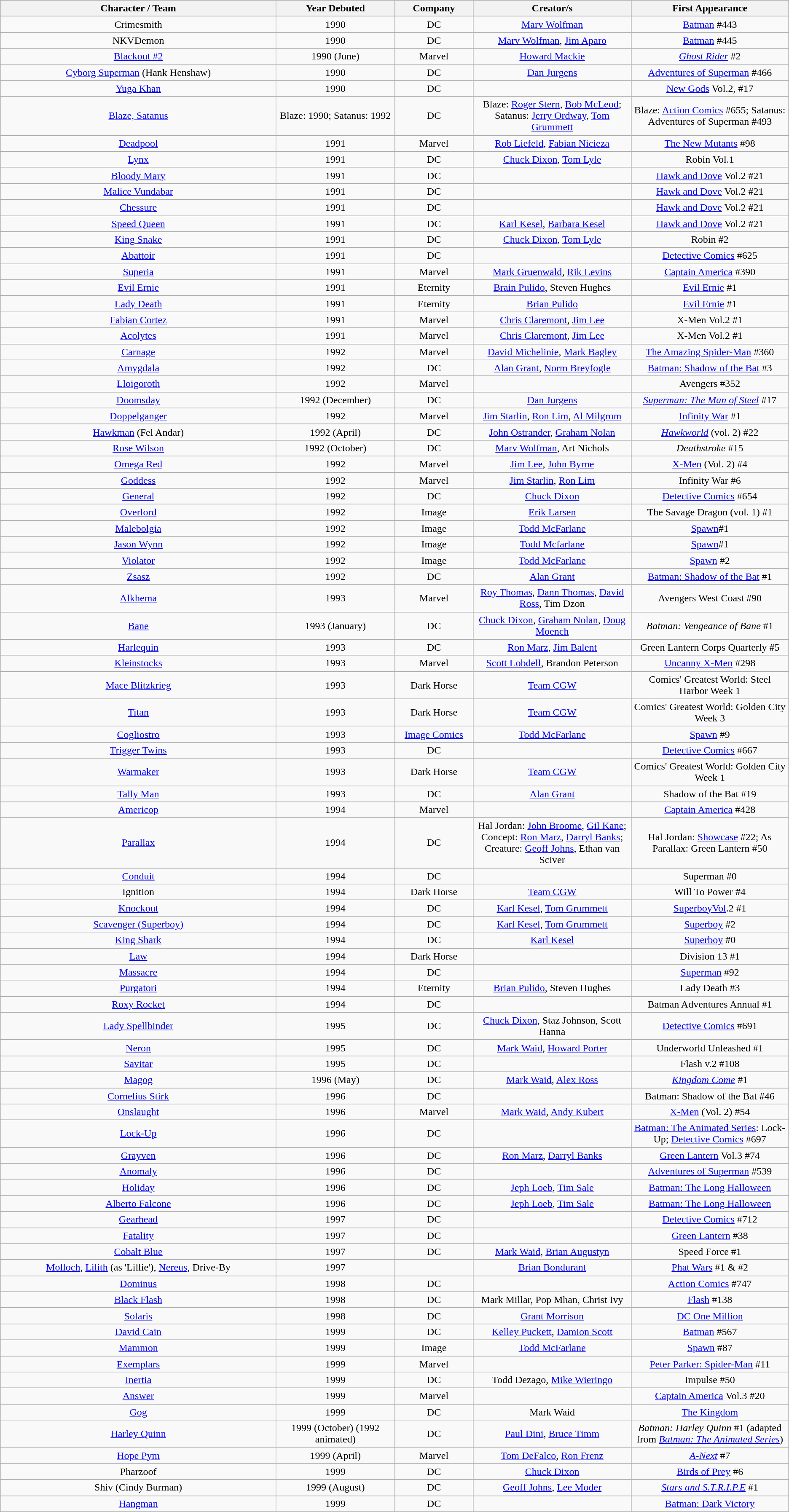<table class="wikitable sortable" ellpadding="3" border="1" cellspacing="0" style="text-align:center;">
<tr style="background:#eeeeee;">
<th style="width:35%;">Character / Team</th>
<th style="width:15%;">Year Debuted</th>
<th style="width:10%;">Company</th>
<th style="width:20%;">Creator/s</th>
<th style="width:20%;">First Appearance</th>
</tr>
<tr>
<td>Crimesmith</td>
<td>1990</td>
<td>DC</td>
<td><a href='#'>Marv Wolfman</a></td>
<td><a href='#'>Batman</a> #443</td>
</tr>
<tr>
<td>NKVDemon</td>
<td>1990</td>
<td>DC</td>
<td><a href='#'>Marv Wolfman</a>, <a href='#'>Jim Aparo</a></td>
<td><a href='#'>Batman</a> #445</td>
</tr>
<tr>
<td><a href='#'>Blackout #2</a></td>
<td>1990 (June)</td>
<td>Marvel</td>
<td><a href='#'>Howard Mackie</a></td>
<td><em><a href='#'>Ghost Rider</a></em> #2</td>
</tr>
<tr>
<td><a href='#'>Cyborg Superman</a> (Hank Henshaw)</td>
<td>1990</td>
<td>DC</td>
<td><a href='#'>Dan Jurgens</a></td>
<td><a href='#'>Adventures of Superman</a> #466</td>
</tr>
<tr>
<td><a href='#'>Yuga Khan</a></td>
<td>1990</td>
<td>DC</td>
<td></td>
<td><a href='#'>New Gods</a> Vol.2, #17</td>
</tr>
<tr>
<td><a href='#'>Blaze, Satanus</a></td>
<td>Blaze: 1990; Satanus: 1992</td>
<td>DC</td>
<td>Blaze: <a href='#'>Roger Stern</a>, <a href='#'>Bob McLeod</a>; Satanus: <a href='#'>Jerry Ordway</a>, <a href='#'>Tom Grummett</a></td>
<td>Blaze: <a href='#'>Action Comics</a> #655; Satanus: Adventures of Superman #493</td>
</tr>
<tr>
<td><a href='#'>Deadpool</a></td>
<td>1991</td>
<td>Marvel</td>
<td><a href='#'>Rob Liefeld</a>, <a href='#'>Fabian Nicieza</a></td>
<td><a href='#'>The New Mutants</a> #98</td>
</tr>
<tr>
<td><a href='#'>Lynx</a></td>
<td>1991</td>
<td>DC</td>
<td><a href='#'>Chuck Dixon</a>, <a href='#'>Tom Lyle</a></td>
<td>Robin Vol.1</td>
</tr>
<tr>
<td><a href='#'>Bloody Mary</a></td>
<td>1991</td>
<td>DC</td>
<td></td>
<td><a href='#'>Hawk and Dove</a> Vol.2 #21</td>
</tr>
<tr>
<td><a href='#'>Malice Vundabar</a></td>
<td>1991</td>
<td>DC</td>
<td></td>
<td><a href='#'>Hawk and Dove</a> Vol.2 #21</td>
</tr>
<tr>
<td><a href='#'>Chessure</a></td>
<td>1991</td>
<td>DC</td>
<td></td>
<td><a href='#'>Hawk and Dove</a> Vol.2 #21</td>
</tr>
<tr>
<td><a href='#'>Speed Queen</a></td>
<td>1991</td>
<td>DC</td>
<td><a href='#'>Karl Kesel</a>, <a href='#'>Barbara Kesel</a></td>
<td><a href='#'>Hawk and Dove</a> Vol.2 #21</td>
</tr>
<tr>
<td><a href='#'>King Snake</a></td>
<td>1991</td>
<td>DC</td>
<td><a href='#'>Chuck Dixon</a>, <a href='#'>Tom Lyle</a></td>
<td>Robin #2</td>
</tr>
<tr>
<td><a href='#'>Abattoir</a></td>
<td>1991</td>
<td>DC</td>
<td></td>
<td><a href='#'>Detective Comics</a> #625</td>
</tr>
<tr>
<td><a href='#'>Superia</a></td>
<td>1991</td>
<td>Marvel</td>
<td><a href='#'>Mark Gruenwald</a>, <a href='#'>Rik Levins</a></td>
<td><a href='#'>Captain America</a> #390</td>
</tr>
<tr>
<td><a href='#'>Evil Ernie</a></td>
<td>1991</td>
<td>Eternity</td>
<td><a href='#'>Brain Pulido</a>, Steven Hughes</td>
<td><a href='#'>Evil Ernie</a> #1</td>
</tr>
<tr>
<td><a href='#'>Lady Death</a></td>
<td>1991</td>
<td>Eternity</td>
<td><a href='#'>Brian Pulido</a></td>
<td><a href='#'>Evil Ernie</a> #1</td>
</tr>
<tr>
<td><a href='#'>Fabian Cortez</a></td>
<td>1991</td>
<td>Marvel</td>
<td><a href='#'>Chris Claremont</a>, <a href='#'>Jim Lee</a></td>
<td>X-Men Vol.2 #1</td>
</tr>
<tr>
<td><a href='#'>Acolytes</a></td>
<td>1991</td>
<td>Marvel</td>
<td><a href='#'>Chris Claremont</a>, <a href='#'>Jim Lee</a></td>
<td>X-Men Vol.2 #1</td>
</tr>
<tr>
<td><a href='#'>Carnage</a></td>
<td>1992</td>
<td>Marvel</td>
<td><a href='#'>David Michelinie</a>, <a href='#'>Mark Bagley</a></td>
<td><a href='#'>The Amazing Spider-Man</a> #360</td>
</tr>
<tr>
<td><a href='#'>Amygdala</a></td>
<td>1992</td>
<td>DC</td>
<td><a href='#'>Alan Grant</a>, <a href='#'>Norm Breyfogle</a></td>
<td><a href='#'>Batman: Shadow of the Bat</a> #3</td>
</tr>
<tr>
<td><a href='#'>Lloigoroth</a></td>
<td>1992</td>
<td>Marvel</td>
<td></td>
<td>Avengers #352</td>
</tr>
<tr>
<td><a href='#'>Doomsday</a></td>
<td>1992 (December)</td>
<td>DC</td>
<td><a href='#'>Dan Jurgens</a></td>
<td><em><a href='#'>Superman: The Man of Steel</a></em> #17</td>
</tr>
<tr>
<td><a href='#'>Doppelganger</a></td>
<td>1992</td>
<td>Marvel</td>
<td><a href='#'>Jim Starlin</a>, <a href='#'>Ron Lim</a>, <a href='#'>Al Milgrom</a></td>
<td><a href='#'>Infinity War</a> #1</td>
</tr>
<tr>
<td><a href='#'>Hawkman</a> (Fel Andar)</td>
<td>1992 (April)</td>
<td>DC</td>
<td><a href='#'>John Ostrander</a>, <a href='#'>Graham Nolan</a></td>
<td><em><a href='#'>Hawkworld</a></em> (vol. 2) #22</td>
</tr>
<tr>
<td><a href='#'>Rose Wilson</a></td>
<td>1992 (October)</td>
<td>DC</td>
<td><a href='#'>Marv Wolfman</a>, Art Nichols</td>
<td><em>Deathstroke</em> #15</td>
</tr>
<tr>
<td><a href='#'>Omega Red</a></td>
<td>1992</td>
<td>Marvel</td>
<td><a href='#'>Jim Lee</a>, <a href='#'>John Byrne</a></td>
<td><a href='#'>X-Men</a> (Vol. 2) #4</td>
</tr>
<tr>
<td><a href='#'>Goddess</a></td>
<td>1992</td>
<td>Marvel</td>
<td><a href='#'>Jim Starlin</a>, <a href='#'>Ron Lim</a></td>
<td>Infinity War #6</td>
</tr>
<tr>
<td><a href='#'>General</a></td>
<td>1992</td>
<td>DC</td>
<td><a href='#'>Chuck Dixon</a></td>
<td><a href='#'>Detective Comics</a> #654</td>
</tr>
<tr>
<td><a href='#'>Overlord</a></td>
<td>1992</td>
<td>Image</td>
<td><a href='#'>Erik Larsen</a></td>
<td>The Savage Dragon (vol. 1) #1</td>
</tr>
<tr>
<td><a href='#'>Malebolgia</a></td>
<td>1992</td>
<td>Image</td>
<td><a href='#'>Todd McFarlane</a></td>
<td><a href='#'>Spawn</a>#1</td>
</tr>
<tr>
<td><a href='#'>Jason Wynn</a></td>
<td>1992</td>
<td>Image</td>
<td><a href='#'>Todd Mcfarlane</a></td>
<td><a href='#'>Spawn</a>#1</td>
</tr>
<tr>
<td><a href='#'>Violator</a></td>
<td>1992</td>
<td>Image</td>
<td><a href='#'>Todd McFarlane</a></td>
<td><a href='#'>Spawn</a> #2</td>
</tr>
<tr>
<td><a href='#'>Zsasz</a></td>
<td>1992</td>
<td>DC</td>
<td><a href='#'>Alan Grant</a></td>
<td><a href='#'>Batman: Shadow of the Bat</a> #1</td>
</tr>
<tr>
<td><a href='#'>Alkhema</a></td>
<td>1993</td>
<td>Marvel</td>
<td><a href='#'>Roy Thomas</a>, <a href='#'>Dann Thomas</a>, <a href='#'>David Ross</a>, Tim Dzon</td>
<td>Avengers West Coast #90</td>
</tr>
<tr>
<td><a href='#'>Bane</a></td>
<td>1993 (January)</td>
<td>DC</td>
<td><a href='#'>Chuck Dixon</a>, <a href='#'>Graham Nolan</a>, <a href='#'>Doug Moench</a></td>
<td><em>Batman: Vengeance of Bane</em> #1</td>
</tr>
<tr>
<td><a href='#'>Harlequin</a></td>
<td>1993</td>
<td>DC</td>
<td><a href='#'>Ron Marz</a>, <a href='#'>Jim Balent</a></td>
<td>Green Lantern Corps Quarterly #5</td>
</tr>
<tr>
<td><a href='#'>Kleinstocks</a></td>
<td>1993</td>
<td>Marvel</td>
<td><a href='#'>Scott Lobdell</a>, Brandon Peterson</td>
<td><a href='#'>Uncanny X-Men</a> #298</td>
</tr>
<tr>
<td><a href='#'>Mace Blitzkrieg</a></td>
<td>1993</td>
<td>Dark Horse</td>
<td><a href='#'>Team CGW</a></td>
<td>Comics' Greatest World: Steel Harbor Week 1</td>
</tr>
<tr>
<td><a href='#'>Titan</a></td>
<td>1993</td>
<td>Dark Horse</td>
<td><a href='#'>Team CGW</a></td>
<td>Comics' Greatest World: Golden City Week 3</td>
</tr>
<tr>
<td><a href='#'>Cogliostro</a></td>
<td>1993</td>
<td><a href='#'>Image Comics</a></td>
<td><a href='#'>Todd McFarlane</a></td>
<td><a href='#'>Spawn</a> #9</td>
</tr>
<tr>
<td><a href='#'>Trigger Twins</a></td>
<td>1993</td>
<td>DC</td>
<td></td>
<td><a href='#'>Detective Comics</a> #667</td>
</tr>
<tr>
<td><a href='#'>Warmaker</a></td>
<td>1993</td>
<td>Dark Horse</td>
<td><a href='#'>Team CGW</a></td>
<td>Comics' Greatest World: Golden City Week 1</td>
</tr>
<tr>
<td><a href='#'>Tally Man</a></td>
<td>1993</td>
<td>DC</td>
<td><a href='#'>Alan Grant</a></td>
<td>Shadow of the Bat #19</td>
</tr>
<tr>
<td><a href='#'>Americop</a></td>
<td>1994</td>
<td>Marvel</td>
<td></td>
<td><a href='#'>Captain America</a> #428</td>
</tr>
<tr>
<td><a href='#'>Parallax</a></td>
<td>1994</td>
<td>DC</td>
<td>Hal Jordan: <a href='#'>John Broome</a>, <a href='#'>Gil Kane</a>; Concept: <a href='#'>Ron Marz</a>, <a href='#'>Darryl Banks</a>; Creature: <a href='#'>Geoff Johns</a>, Ethan van Sciver</td>
<td>Hal Jordan: <a href='#'>Showcase</a> #22; As Parallax: Green Lantern #50</td>
</tr>
<tr>
<td><a href='#'>Conduit</a></td>
<td>1994</td>
<td>DC</td>
<td></td>
<td>Superman #0</td>
</tr>
<tr>
<td>Ignition</td>
<td>1994</td>
<td>Dark Horse</td>
<td><a href='#'>Team CGW</a></td>
<td>Will To Power #4</td>
</tr>
<tr>
<td><a href='#'>Knockout</a></td>
<td>1994</td>
<td>DC</td>
<td><a href='#'>Karl Kesel</a>, <a href='#'>Tom Grummett</a></td>
<td><a href='#'>SuperboyVol</a>.2 #1</td>
</tr>
<tr>
<td><a href='#'>Scavenger (Superboy)</a></td>
<td>1994</td>
<td>DC</td>
<td><a href='#'>Karl Kesel</a>, <a href='#'>Tom Grummett</a></td>
<td><a href='#'>Superboy</a> #2</td>
</tr>
<tr>
<td><a href='#'>King Shark</a></td>
<td>1994</td>
<td>DC</td>
<td><a href='#'>Karl Kesel</a></td>
<td><a href='#'>Superboy</a> #0</td>
</tr>
<tr>
<td><a href='#'>Law</a></td>
<td>1994</td>
<td>Dark Horse</td>
<td></td>
<td>Division 13 #1</td>
</tr>
<tr>
<td><a href='#'>Massacre</a></td>
<td>1994</td>
<td>DC</td>
<td></td>
<td><a href='#'>Superman</a> #92</td>
</tr>
<tr>
<td><a href='#'>Purgatori</a></td>
<td>1994</td>
<td>Eternity</td>
<td><a href='#'>Brian Pulido</a>, Steven Hughes</td>
<td>Lady Death #3</td>
</tr>
<tr>
<td><a href='#'>Roxy Rocket</a></td>
<td>1994</td>
<td>DC</td>
<td></td>
<td>Batman Adventures Annual #1</td>
</tr>
<tr>
<td><a href='#'>Lady Spellbinder</a></td>
<td>1995</td>
<td>DC</td>
<td><a href='#'>Chuck Dixon</a>, Staz Johnson, Scott Hanna</td>
<td><a href='#'>Detective Comics</a> #691</td>
</tr>
<tr>
<td><a href='#'>Neron</a></td>
<td>1995</td>
<td>DC</td>
<td><a href='#'>Mark Waid</a>, <a href='#'>Howard Porter</a></td>
<td>Underworld Unleashed #1</td>
</tr>
<tr>
<td><a href='#'>Savitar</a></td>
<td>1995</td>
<td>DC</td>
<td></td>
<td>Flash v.2 #108</td>
</tr>
<tr>
<td><a href='#'>Magog</a></td>
<td>1996 (May)</td>
<td>DC</td>
<td><a href='#'>Mark Waid</a>, <a href='#'>Alex Ross</a></td>
<td><em><a href='#'>Kingdom Come</a></em> #1</td>
</tr>
<tr>
<td><a href='#'>Cornelius Stirk</a></td>
<td>1996</td>
<td>DC</td>
<td></td>
<td>Batman: Shadow of the Bat #46</td>
</tr>
<tr>
<td><a href='#'>Onslaught</a></td>
<td>1996</td>
<td>Marvel</td>
<td><a href='#'>Mark Waid</a>, <a href='#'>Andy Kubert</a></td>
<td><a href='#'>X-Men</a> (Vol. 2) #54</td>
</tr>
<tr>
<td><a href='#'>Lock-Up</a></td>
<td>1996</td>
<td>DC</td>
<td></td>
<td><a href='#'>Batman: The Animated Series</a>: Lock-Up; <a href='#'>Detective Comics</a> #697</td>
</tr>
<tr>
<td><a href='#'>Grayven</a></td>
<td>1996</td>
<td>DC</td>
<td><a href='#'>Ron Marz</a>, <a href='#'>Darryl Banks</a></td>
<td><a href='#'>Green Lantern</a> Vol.3 #74</td>
</tr>
<tr>
<td><a href='#'>Anomaly</a></td>
<td>1996</td>
<td>DC</td>
<td></td>
<td><a href='#'>Adventures of Superman</a> #539</td>
</tr>
<tr>
<td><a href='#'>Holiday</a></td>
<td>1996</td>
<td>DC</td>
<td><a href='#'>Jeph Loeb</a>, <a href='#'>Tim Sale</a></td>
<td><a href='#'>Batman: The Long Halloween</a></td>
</tr>
<tr>
<td><a href='#'>Alberto Falcone</a></td>
<td>1996</td>
<td>DC</td>
<td><a href='#'>Jeph Loeb</a>, <a href='#'>Tim Sale</a></td>
<td><a href='#'>Batman: The Long Halloween</a></td>
</tr>
<tr>
<td><a href='#'>Gearhead</a></td>
<td>1997</td>
<td>DC</td>
<td></td>
<td><a href='#'>Detective Comics</a> #712</td>
</tr>
<tr>
<td><a href='#'>Fatality</a></td>
<td>1997</td>
<td>DC</td>
<td></td>
<td><a href='#'>Green Lantern</a> #38</td>
</tr>
<tr>
<td><a href='#'>Cobalt Blue</a></td>
<td>1997</td>
<td>DC</td>
<td><a href='#'>Mark Waid</a>, <a href='#'>Brian Augustyn</a></td>
<td>Speed Force #1</td>
</tr>
<tr>
<td><a href='#'>Molloch</a>, <a href='#'>Lilith</a> (as 'Lillie'), <a href='#'>Nereus</a>, Drive-By</td>
<td>1997</td>
<td></td>
<td><a href='#'>Brian Bondurant</a></td>
<td><a href='#'>Phat Wars</a> #1 & #2</td>
</tr>
<tr>
<td><a href='#'>Dominus</a></td>
<td>1998</td>
<td>DC</td>
<td></td>
<td><a href='#'>Action Comics</a> #747</td>
</tr>
<tr>
<td><a href='#'>Black Flash</a></td>
<td>1998</td>
<td>DC</td>
<td>Mark Millar, Pop Mhan, Christ Ivy</td>
<td><a href='#'>Flash</a> #138</td>
</tr>
<tr>
<td><a href='#'>Solaris</a></td>
<td>1998</td>
<td>DC</td>
<td><a href='#'>Grant Morrison</a></td>
<td><a href='#'>DC One Million</a></td>
</tr>
<tr>
<td><a href='#'>David Cain</a></td>
<td>1999</td>
<td>DC</td>
<td><a href='#'>Kelley Puckett</a>, <a href='#'>Damion Scott</a></td>
<td><a href='#'>Batman</a> #567</td>
</tr>
<tr>
<td><a href='#'>Mammon</a></td>
<td>1999</td>
<td>Image</td>
<td><a href='#'>Todd McFarlane</a></td>
<td><a href='#'>Spawn</a> #87</td>
</tr>
<tr>
<td><a href='#'>Exemplars</a></td>
<td>1999</td>
<td>Marvel</td>
<td></td>
<td><a href='#'>Peter Parker: Spider-Man</a> #11</td>
</tr>
<tr>
<td><a href='#'>Inertia</a></td>
<td>1999</td>
<td>DC</td>
<td>Todd Dezago, <a href='#'>Mike Wieringo</a></td>
<td>Impulse #50</td>
</tr>
<tr>
<td><a href='#'>Answer</a></td>
<td>1999</td>
<td>Marvel</td>
<td></td>
<td><a href='#'>Captain America</a> Vol.3 #20</td>
</tr>
<tr>
<td><a href='#'>Gog</a></td>
<td>1999</td>
<td>DC</td>
<td>Mark Waid</td>
<td><a href='#'>The Kingdom</a></td>
</tr>
<tr>
<td><a href='#'>Harley Quinn</a></td>
<td>1999 (October) (1992 animated)</td>
<td>DC</td>
<td><a href='#'>Paul Dini</a>, <a href='#'>Bruce Timm</a></td>
<td><em>Batman: Harley Quinn</em> #1 (adapted from <em><a href='#'>Batman: The Animated Series</a></em>)</td>
</tr>
<tr>
<td><a href='#'>Hope Pym</a></td>
<td>1999 (April)</td>
<td>Marvel</td>
<td><a href='#'>Tom DeFalco</a>, <a href='#'>Ron Frenz</a></td>
<td><em><a href='#'>A-Next</a></em> #7</td>
</tr>
<tr>
<td>Pharzoof</td>
<td>1999</td>
<td>DC</td>
<td><a href='#'>Chuck Dixon</a></td>
<td><a href='#'>Birds of Prey</a> #6</td>
</tr>
<tr>
<td>Shiv (Cindy Burman)</td>
<td>1999 (August)</td>
<td>DC</td>
<td><a href='#'>Geoff Johns</a>, <a href='#'>Lee Moder</a></td>
<td><em><a href='#'>Stars and S.T.R.I.P.E</a></em> #1</td>
</tr>
<tr>
<td><a href='#'>Hangman</a></td>
<td>1999</td>
<td>DC</td>
<td></td>
<td><a href='#'>Batman: Dark Victory</a></td>
</tr>
</table>
